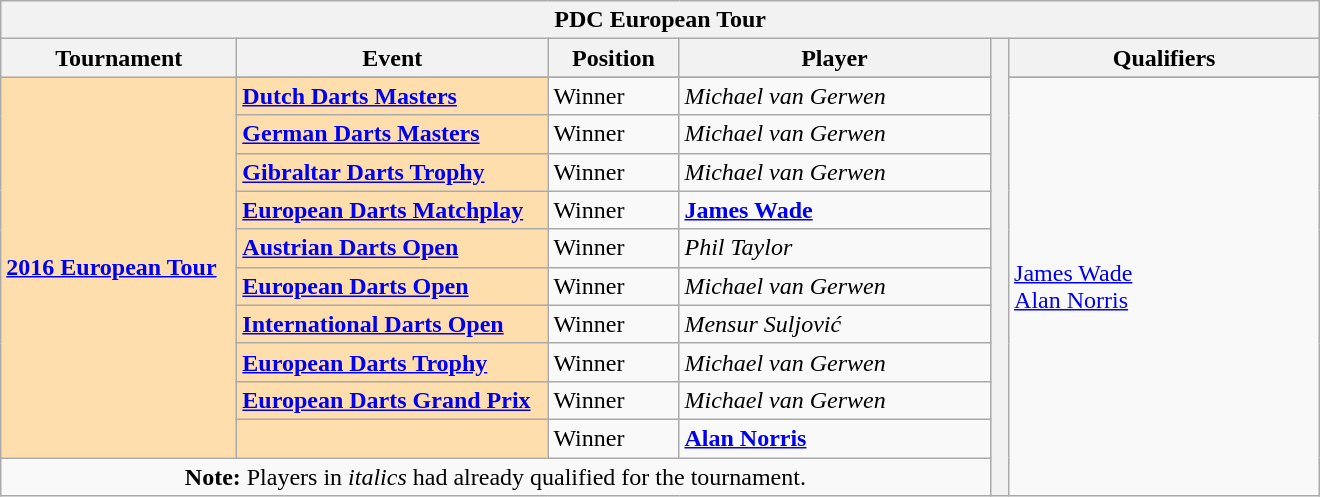<table class="wikitable">
<tr>
<th colspan=6>PDC European Tour</th>
</tr>
<tr>
<th width=150>Tournament</th>
<th width=200>Event</th>
<th width=80>Position</th>
<th width=200>Player</th>
<th rowspan=13 width=5></th>
<th width=200>Qualifiers</th>
</tr>
<tr>
<td rowspan=11 style="background:#ffdead;"><strong><a href='#'>2016 European Tour</a></strong></td>
</tr>
<tr>
<td style="background:#ffdead;"><strong><a href='#'>Dutch Darts Masters</a></strong></td>
<td>Winner</td>
<td> <em>Michael van Gerwen</em></td>
<td rowspan=12> <a href='#'>James Wade</a><br> <a href='#'>Alan Norris</a></td>
</tr>
<tr>
<td style="background:#ffdead;"><strong><a href='#'>German Darts Masters</a></strong></td>
<td>Winner</td>
<td> <em>Michael van Gerwen</em></td>
</tr>
<tr>
<td style="background:#ffdead;"><strong><a href='#'>Gibraltar Darts Trophy</a></strong></td>
<td>Winner</td>
<td> <em>Michael van Gerwen</em></td>
</tr>
<tr>
<td style="background:#ffdead;"><strong><a href='#'>European Darts Matchplay</a></strong></td>
<td>Winner</td>
<td> <strong><a href='#'>James Wade</a></strong></td>
</tr>
<tr>
<td style="background:#ffdead;"><strong><a href='#'>Austrian Darts Open</a></strong></td>
<td>Winner</td>
<td> <em>Phil Taylor</em></td>
</tr>
<tr>
<td style="background:#ffdead;"><strong><a href='#'>European Darts Open</a></strong></td>
<td>Winner</td>
<td> <em>Michael van Gerwen</em></td>
</tr>
<tr>
<td style="background:#ffdead;"><strong><a href='#'>International Darts Open</a></strong></td>
<td>Winner</td>
<td> <em>Mensur Suljović</em></td>
</tr>
<tr>
<td style="background:#ffdead;"><strong><a href='#'>European Darts Trophy</a></strong></td>
<td>Winner</td>
<td> <em>Michael van Gerwen</em></td>
</tr>
<tr>
<td style="background:#ffdead;"><strong><a href='#'>European Darts Grand Prix</a></strong></td>
<td>Winner</td>
<td> <em>Michael van Gerwen</em></td>
</tr>
<tr>
<td style="background:#ffdead;"></td>
<td>Winner</td>
<td> <strong><a href='#'>Alan Norris</a></strong></td>
</tr>
<tr>
<td colspan=4 align=center><strong>Note:</strong> Players in <em>italics</em> had already qualified for the tournament.</td>
</tr>
</table>
